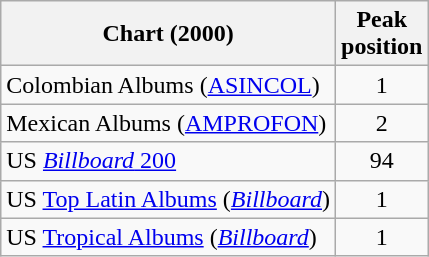<table class="wikitable sortable plainheadrowders">
<tr>
<th align="left">Chart (2000)</th>
<th align="left">Peak<br>position</th>
</tr>
<tr>
<td align="left">Colombian Albums (<a href='#'>ASINCOL</a>)</td>
<td align="center">1</td>
</tr>
<tr>
<td align="left">Mexican Albums (<a href='#'>AMPROFON</a>)</td>
<td align="center">2</td>
</tr>
<tr>
<td align="left">US <a href='#'><em>Billboard</em> 200</a></td>
<td align="center">94</td>
</tr>
<tr>
<td align="left">US <a href='#'>Top Latin Albums</a> (<em><a href='#'>Billboard</a></em>)</td>
<td align="center">1</td>
</tr>
<tr>
<td align="left">US <a href='#'>Tropical Albums</a> (<em><a href='#'>Billboard</a></em>)</td>
<td align="center">1</td>
</tr>
</table>
